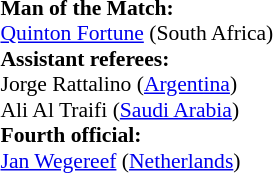<table width=100% style="font-size: 90%">
<tr>
<td><br><strong>Man of the Match:</strong>
<br><a href='#'>Quinton Fortune</a> (South Africa)<br><strong>Assistant referees:</strong>
<br>Jorge Rattalino (<a href='#'>Argentina</a>)
<br>Ali Al Traifi (<a href='#'>Saudi Arabia</a>)
<br><strong>Fourth official:</strong>
<br><a href='#'>Jan Wegereef</a> (<a href='#'>Netherlands</a>)</td>
</tr>
</table>
